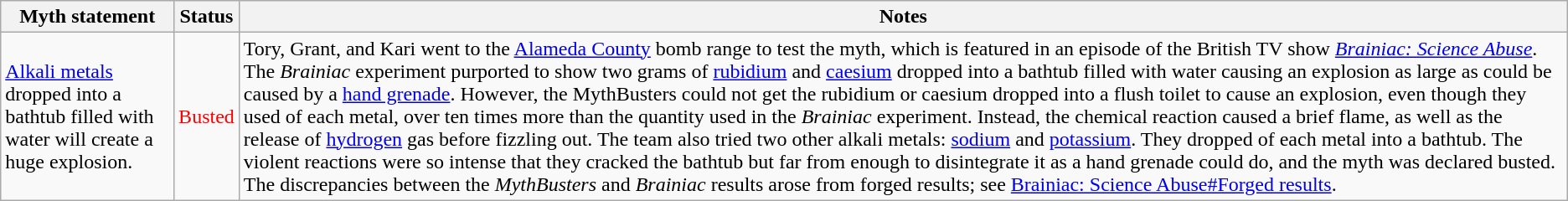<table class="wikitable plainrowheaders">
<tr>
<th>Myth statement</th>
<th>Status</th>
<th>Notes</th>
</tr>
<tr>
<td><a href='#'>Alkali metals</a> dropped into a bathtub filled with water will create a huge explosion.</td>
<td style="color:red">Busted</td>
<td>Tory, Grant, and Kari went to the <a href='#'>Alameda County</a> bomb range to test the myth, which is featured in an episode of the British TV show <em><a href='#'>Brainiac: Science Abuse</a></em>.  The <em>Brainiac</em> experiment purported to show two grams of <a href='#'>rubidium</a> and <a href='#'>caesium</a> dropped into a bathtub filled with water causing an explosion as large as could be caused by a <a href='#'>hand grenade</a>. However, the MythBusters could not get the rubidium or caesium dropped into a flush toilet to cause an explosion, even though they used  of each metal, over ten times more than the quantity used in the <em>Brainiac</em> experiment. Instead, the chemical reaction caused a brief flame, as well as the release of <a href='#'>hydrogen</a> gas before fizzling out. The team also tried two other alkali metals: <a href='#'>sodium</a> and <a href='#'>potassium</a>. They dropped  of each metal into a bathtub. The violent reactions were so intense that they cracked the bathtub but far from enough to disintegrate it as a hand grenade could do, and the myth was declared busted. The discrepancies between the <em>MythBusters</em> and <em>Brainiac</em> results arose from forged results; see <a href='#'>Brainiac: Science Abuse#Forged results</a>.</td>
</tr>
</table>
